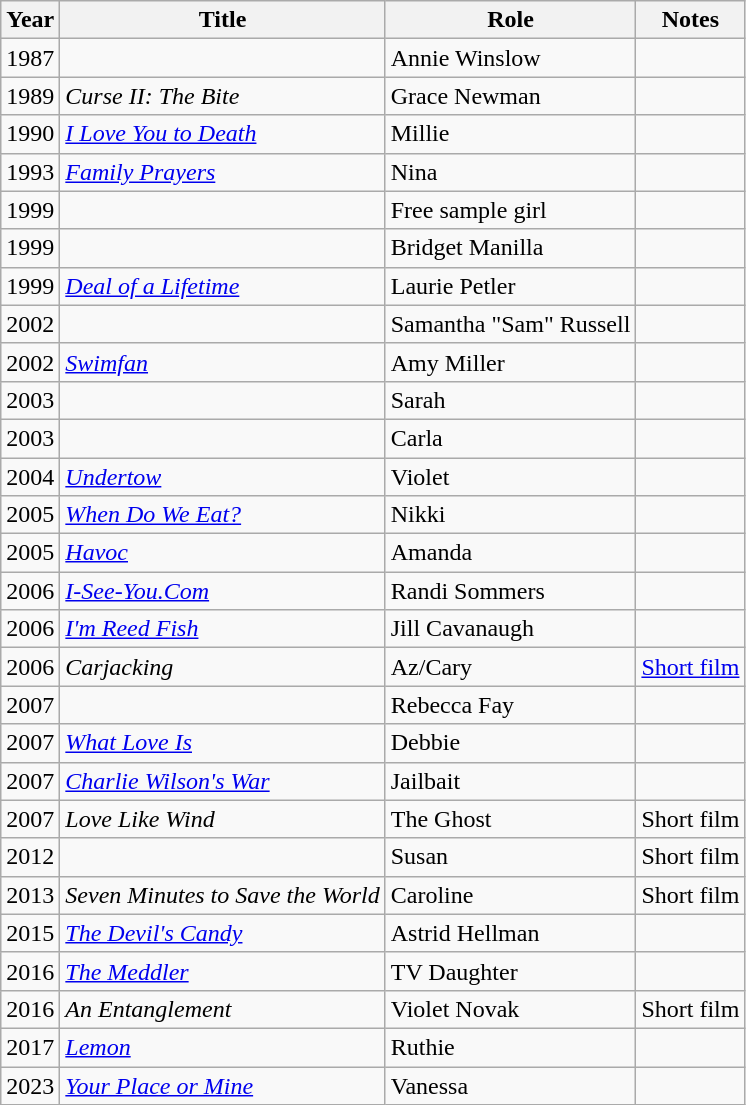<table class="wikitable sortable">
<tr>
<th>Year</th>
<th>Title</th>
<th>Role</th>
<th class="unsortable">Notes</th>
</tr>
<tr>
<td>1987</td>
<td><em></em></td>
<td>Annie Winslow</td>
<td></td>
</tr>
<tr>
<td>1989</td>
<td><em>Curse II: The Bite</em></td>
<td>Grace Newman</td>
<td></td>
</tr>
<tr>
<td>1990</td>
<td><em><a href='#'>I Love You to Death</a></em></td>
<td>Millie</td>
<td></td>
</tr>
<tr>
<td>1993</td>
<td><em><a href='#'>Family Prayers</a></em></td>
<td>Nina</td>
<td></td>
</tr>
<tr>
<td>1999</td>
<td><em></em></td>
<td>Free sample girl</td>
<td></td>
</tr>
<tr>
<td>1999</td>
<td><em></em></td>
<td>Bridget Manilla</td>
<td></td>
</tr>
<tr>
<td>1999</td>
<td><em><a href='#'>Deal of a Lifetime</a></em></td>
<td>Laurie Petler</td>
<td></td>
</tr>
<tr>
<td>2002</td>
<td><em></em></td>
<td>Samantha "Sam" Russell</td>
<td></td>
</tr>
<tr>
<td>2002</td>
<td><em><a href='#'>Swimfan</a></em></td>
<td>Amy Miller</td>
<td></td>
</tr>
<tr>
<td>2003</td>
<td><em></em></td>
<td>Sarah</td>
<td></td>
</tr>
<tr>
<td>2003</td>
<td><em></em></td>
<td>Carla</td>
<td></td>
</tr>
<tr>
<td>2004</td>
<td><em><a href='#'>Undertow</a></em></td>
<td>Violet</td>
<td></td>
</tr>
<tr>
<td>2005</td>
<td><em><a href='#'>When Do We Eat?</a></em></td>
<td>Nikki</td>
<td></td>
</tr>
<tr>
<td>2005</td>
<td><em><a href='#'>Havoc</a></em></td>
<td>Amanda</td>
<td></td>
</tr>
<tr>
<td>2006</td>
<td><em><a href='#'>I-See-You.Com</a></em></td>
<td>Randi Sommers</td>
<td></td>
</tr>
<tr>
<td>2006</td>
<td><em><a href='#'>I'm Reed Fish</a></em></td>
<td>Jill Cavanaugh</td>
<td></td>
</tr>
<tr>
<td>2006</td>
<td><em>Carjacking</em></td>
<td>Az/Cary</td>
<td><a href='#'>Short film</a></td>
</tr>
<tr>
<td>2007</td>
<td><em></em></td>
<td>Rebecca Fay</td>
<td></td>
</tr>
<tr>
<td>2007</td>
<td><em><a href='#'>What Love Is</a></em></td>
<td>Debbie</td>
<td></td>
</tr>
<tr>
<td>2007</td>
<td><em><a href='#'>Charlie Wilson's War</a></em></td>
<td>Jailbait</td>
<td></td>
</tr>
<tr>
<td>2007</td>
<td><em>Love Like Wind</em></td>
<td>The Ghost</td>
<td>Short film</td>
</tr>
<tr>
<td>2012</td>
<td><em></em></td>
<td>Susan</td>
<td>Short film</td>
</tr>
<tr>
<td>2013</td>
<td><em>Seven Minutes to Save the World</em></td>
<td>Caroline</td>
<td>Short film</td>
</tr>
<tr>
<td>2015</td>
<td><em><a href='#'>The Devil's Candy</a></em></td>
<td>Astrid Hellman</td>
<td></td>
</tr>
<tr>
<td>2016</td>
<td><em><a href='#'>The Meddler</a></em></td>
<td>TV Daughter</td>
<td></td>
</tr>
<tr>
<td>2016</td>
<td><em>An Entanglement</em></td>
<td>Violet Novak</td>
<td>Short film</td>
</tr>
<tr>
<td>2017</td>
<td><em><a href='#'>Lemon</a></em></td>
<td>Ruthie</td>
<td></td>
</tr>
<tr>
<td>2023</td>
<td><em><a href='#'>Your Place or Mine</a></em></td>
<td>Vanessa</td>
<td></td>
</tr>
</table>
